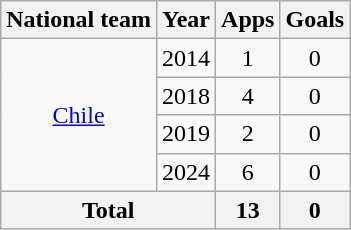<table class=wikitable style=text-align:center>
<tr>
<th>National team</th>
<th>Year</th>
<th>Apps</th>
<th>Goals</th>
</tr>
<tr>
<td rowspan="4"><a href='#'>Chile</a></td>
<td>2014</td>
<td>1</td>
<td>0</td>
</tr>
<tr>
<td>2018</td>
<td>4</td>
<td>0</td>
</tr>
<tr>
<td>2019</td>
<td>2</td>
<td>0</td>
</tr>
<tr>
<td>2024</td>
<td>6</td>
<td>0</td>
</tr>
<tr>
<th colspan="2">Total</th>
<th>13</th>
<th>0</th>
</tr>
</table>
